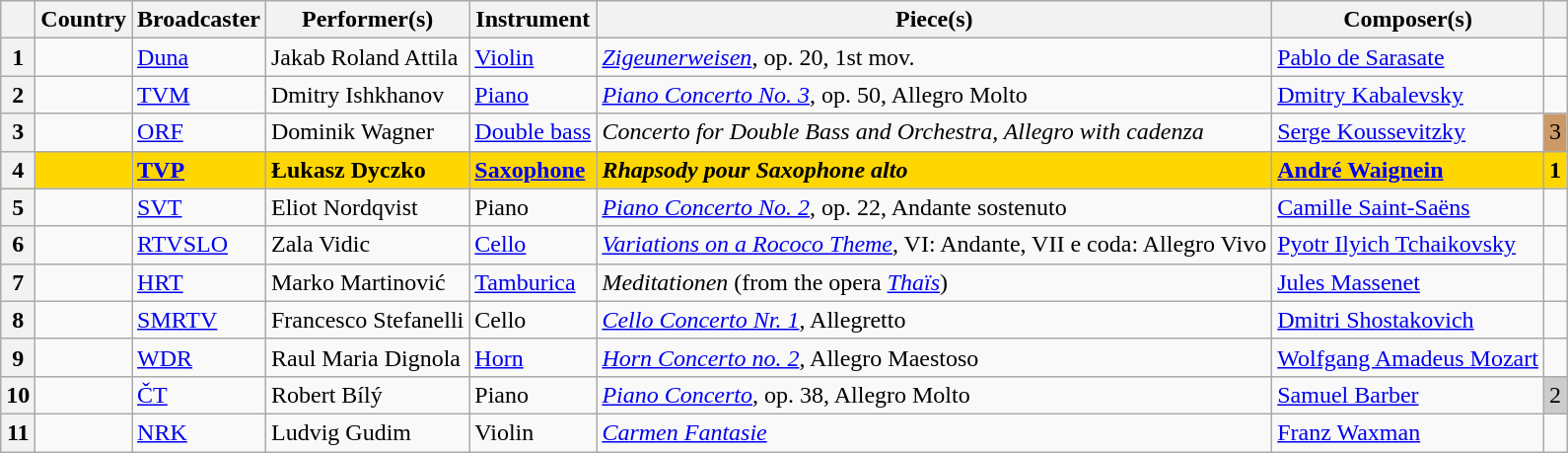<table class="wikitable sortable plainrowheaders">
<tr>
<th scope="col"></th>
<th scope="col">Country</th>
<th scope="col">Broadcaster</th>
<th scope="col">Performer(s)</th>
<th scope="col">Instrument</th>
<th scope="col">Piece(s)</th>
<th scope="col">Composer(s)</th>
<th scope="col"></th>
</tr>
<tr>
<th scope="row" style="text-align:center;">1</th>
<td></td>
<td><a href='#'>Duna</a></td>
<td>Jakab Roland Attila</td>
<td><a href='#'>Violin</a></td>
<td><em><a href='#'>Zigeunerweisen</a></em>, op. 20, 1st mov.</td>
<td><a href='#'>Pablo de Sarasate</a></td>
<td></td>
</tr>
<tr>
<th scope="row" style="text-align:center;">2</th>
<td></td>
<td><a href='#'>TVM</a></td>
<td>Dmitry Ishkhanov</td>
<td><a href='#'>Piano</a></td>
<td><em><a href='#'>Piano Concerto No. 3</a></em>, op. 50, Allegro Molto</td>
<td><a href='#'>Dmitry Kabalevsky</a></td>
<td></td>
</tr>
<tr>
<th scope="row" style="text-align:center;">3</th>
<td></td>
<td><a href='#'>ORF</a></td>
<td>Dominik Wagner</td>
<td><a href='#'>Double bass</a></td>
<td><em>Concerto for Double Bass and Orchestra, Allegro with cadenza</em></td>
<td><a href='#'>Serge Koussevitzky</a></td>
<td style="text-align:center; background-color:#C96;">3</td>
</tr>
<tr style="font-weight:bold; background:gold;">
<th scope="row" style="text-align:center;">4</th>
<td></td>
<td><a href='#'>TVP</a></td>
<td>Łukasz Dyczko</td>
<td><a href='#'>Saxophone</a></td>
<td><em>Rhapsody pour Saxophone alto</em></td>
<td><a href='#'>André Waignein</a></td>
<td style="text-align:center;">1</td>
</tr>
<tr>
<th scope="row" style="text-align:center;">5</th>
<td></td>
<td><a href='#'>SVT</a></td>
<td>Eliot Nordqvist</td>
<td>Piano</td>
<td><em><a href='#'>Piano Concerto No. 2</a></em>, op. 22, Andante sostenuto</td>
<td><a href='#'>Camille Saint-Saëns</a></td>
<td></td>
</tr>
<tr>
<th scope="row" style="text-align:center;">6</th>
<td></td>
<td><a href='#'>RTVSLO</a></td>
<td>Zala Vidic</td>
<td><a href='#'>Cello</a></td>
<td><em><a href='#'>Variations on a Rococo Theme</a></em>, VI: Andante, VII e coda: Allegro Vivo</td>
<td><a href='#'>Pyotr Ilyich Tchaikovsky</a></td>
<td></td>
</tr>
<tr>
<th scope="row" style="text-align:center;">7</th>
<td></td>
<td><a href='#'>HRT</a></td>
<td>Marko Martinović</td>
<td><a href='#'>Tamburica</a></td>
<td><em>Meditationen</em> (from the opera <em><a href='#'>Thaïs</a></em>)</td>
<td><a href='#'>Jules Massenet</a></td>
<td></td>
</tr>
<tr>
<th scope="row" style="text-align:center;">8</th>
<td></td>
<td><a href='#'>SMRTV</a></td>
<td>Francesco Stefanelli</td>
<td>Cello</td>
<td><em><a href='#'>Cello Concerto Nr. 1</a></em>, Allegretto</td>
<td><a href='#'>Dmitri Shostakovich</a></td>
<td></td>
</tr>
<tr>
<th scope="row" style="text-align:center;">9</th>
<td></td>
<td><a href='#'>WDR</a></td>
<td>Raul Maria Dignola</td>
<td><a href='#'>Horn</a></td>
<td><em><a href='#'>Horn Concerto no. 2</a></em>, Allegro Maestoso</td>
<td><a href='#'>Wolfgang Amadeus Mozart</a></td>
<td></td>
</tr>
<tr>
<th scope="row" style="text-align:center;">10</th>
<td></td>
<td><a href='#'>ČT</a></td>
<td>Robert Bílý</td>
<td>Piano</td>
<td><em><a href='#'>Piano Concerto</a></em>, op. 38, Allegro Molto</td>
<td><a href='#'>Samuel Barber</a></td>
<td style="text-align:center; background-color:#CCC;">2</td>
</tr>
<tr>
<th scope="row" style="text-align:center;">11</th>
<td></td>
<td><a href='#'>NRK</a></td>
<td>Ludvig Gudim</td>
<td>Violin</td>
<td><em><a href='#'>Carmen Fantasie</a></em></td>
<td><a href='#'>Franz Waxman</a></td>
<td></td>
</tr>
</table>
